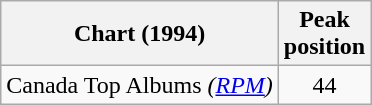<table class="wikitable sortable plainrowheaders">
<tr>
<th>Chart (1994)</th>
<th>Peak<br>position</th>
</tr>
<tr>
<td>Canada Top Albums <em>(<a href='#'>RPM</a>)</td>
<td align="center">44</td>
</tr>
</table>
